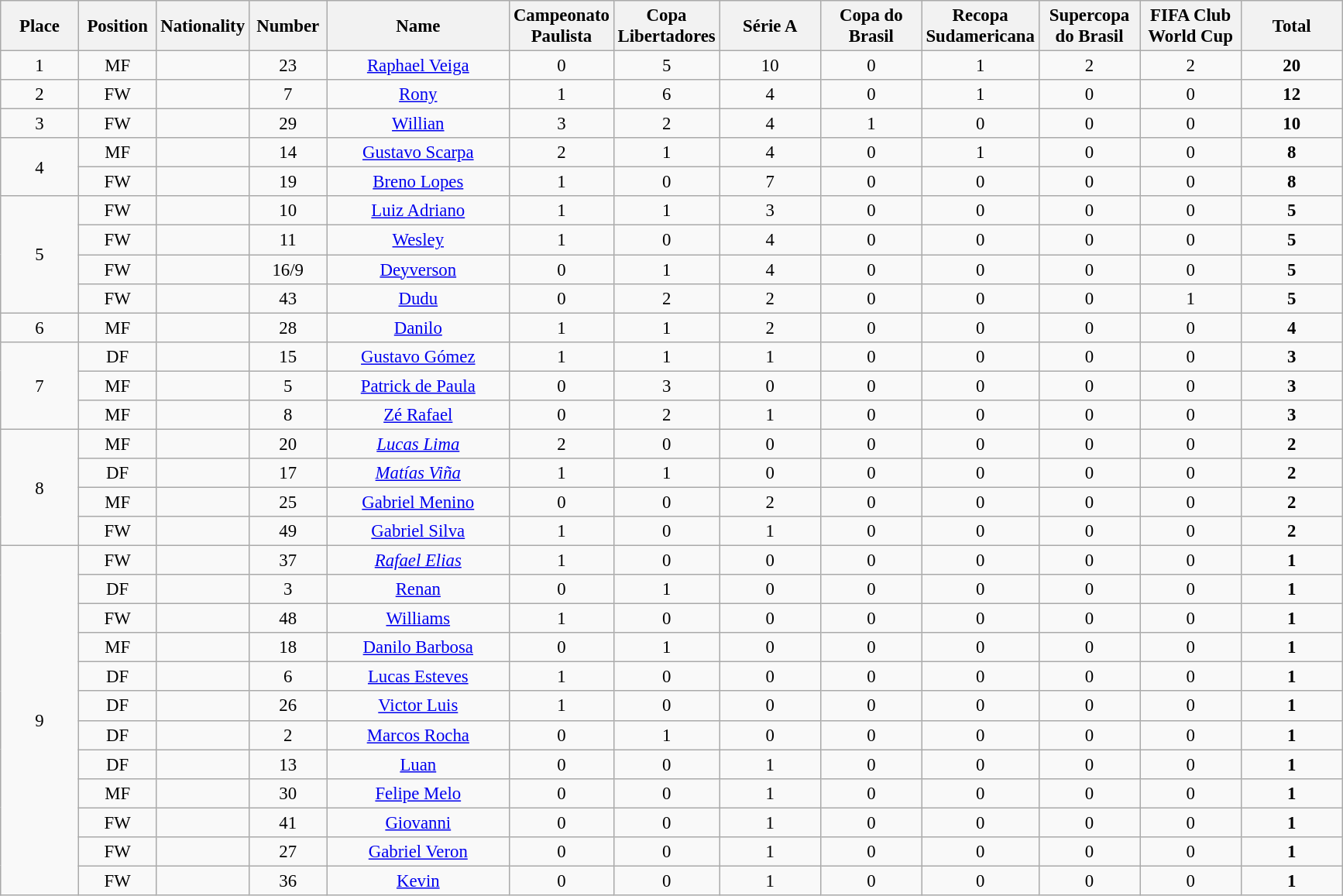<table class="wikitable" style="font-size: 95%; text-align: center;">
<tr>
<th width=60>Place</th>
<th width=60>Position</th>
<th width=60>Nationality</th>
<th width=60>Number</th>
<th width=150>Name</th>
<th width=80>Campeonato Paulista</th>
<th width=80>Copa Libertadores</th>
<th width=80>Série A</th>
<th width=80>Copa do Brasil</th>
<th width=80>Recopa Sudamericana</th>
<th width=80>Supercopa do Brasil</th>
<th width=80>FIFA Club World Cup</th>
<th width=80><strong>Total</strong></th>
</tr>
<tr>
<td>1</td>
<td>MF</td>
<td></td>
<td>23</td>
<td><a href='#'>Raphael Veiga</a></td>
<td>0</td>
<td>5</td>
<td>10</td>
<td>0</td>
<td>1</td>
<td>2</td>
<td>2</td>
<td><strong>20</strong></td>
</tr>
<tr>
<td>2</td>
<td>FW</td>
<td></td>
<td>7</td>
<td><a href='#'>Rony</a></td>
<td>1</td>
<td>6</td>
<td>4</td>
<td>0</td>
<td>1</td>
<td>0</td>
<td>0</td>
<td><strong>12</strong></td>
</tr>
<tr>
<td>3</td>
<td>FW</td>
<td></td>
<td>29</td>
<td><a href='#'>Willian</a></td>
<td>3</td>
<td>2</td>
<td>4</td>
<td>1</td>
<td>0</td>
<td>0</td>
<td>0</td>
<td><strong>10</strong></td>
</tr>
<tr>
<td rowspan="2">4</td>
<td>MF</td>
<td></td>
<td>14</td>
<td><a href='#'>Gustavo Scarpa</a></td>
<td>2</td>
<td>1</td>
<td>4</td>
<td>0</td>
<td>1</td>
<td>0</td>
<td>0</td>
<td><strong>8</strong></td>
</tr>
<tr>
<td>FW</td>
<td></td>
<td>19</td>
<td><a href='#'>Breno Lopes</a></td>
<td>1</td>
<td>0</td>
<td>7</td>
<td>0</td>
<td>0</td>
<td>0</td>
<td>0</td>
<td><strong>8</strong></td>
</tr>
<tr>
<td rowspan="4">5</td>
<td>FW</td>
<td></td>
<td>10</td>
<td><a href='#'>Luiz Adriano</a></td>
<td>1</td>
<td>1</td>
<td>3</td>
<td>0</td>
<td>0</td>
<td>0</td>
<td>0</td>
<td><strong>5</strong></td>
</tr>
<tr>
<td>FW</td>
<td></td>
<td>11</td>
<td><a href='#'>Wesley</a></td>
<td>1</td>
<td>0</td>
<td>4</td>
<td>0</td>
<td>0</td>
<td>0</td>
<td>0</td>
<td><strong>5</strong></td>
</tr>
<tr>
<td>FW</td>
<td></td>
<td>16/9</td>
<td><a href='#'>Deyverson</a></td>
<td>0</td>
<td>1</td>
<td>4</td>
<td>0</td>
<td>0</td>
<td>0</td>
<td>0</td>
<td><strong>5</strong></td>
</tr>
<tr>
<td>FW</td>
<td></td>
<td>43</td>
<td><a href='#'>Dudu</a></td>
<td>0</td>
<td>2</td>
<td>2</td>
<td>0</td>
<td>0</td>
<td>0</td>
<td>1</td>
<td><strong>5</strong></td>
</tr>
<tr>
<td>6</td>
<td>MF</td>
<td></td>
<td>28</td>
<td><a href='#'>Danilo</a></td>
<td>1</td>
<td>1</td>
<td>2</td>
<td>0</td>
<td>0</td>
<td>0</td>
<td>0</td>
<td><strong>4</strong></td>
</tr>
<tr>
<td rowspan="3">7</td>
<td>DF</td>
<td></td>
<td>15</td>
<td><a href='#'>Gustavo Gómez</a></td>
<td>1</td>
<td>1</td>
<td>1</td>
<td>0</td>
<td>0</td>
<td>0</td>
<td>0</td>
<td><strong>3</strong></td>
</tr>
<tr>
<td>MF</td>
<td></td>
<td>5</td>
<td><a href='#'>Patrick de Paula</a></td>
<td>0</td>
<td>3</td>
<td>0</td>
<td>0</td>
<td>0</td>
<td>0</td>
<td>0</td>
<td><strong>3</strong></td>
</tr>
<tr>
<td>MF</td>
<td></td>
<td>8</td>
<td><a href='#'>Zé Rafael</a></td>
<td>0</td>
<td>2</td>
<td>1</td>
<td>0</td>
<td>0</td>
<td>0</td>
<td>0</td>
<td><strong>3</strong></td>
</tr>
<tr>
<td rowspan="4">8</td>
<td>MF</td>
<td></td>
<td>20</td>
<td><em><a href='#'>Lucas Lima</a></em></td>
<td>2</td>
<td>0</td>
<td>0</td>
<td>0</td>
<td>0</td>
<td>0</td>
<td>0</td>
<td><strong>2</strong></td>
</tr>
<tr>
<td>DF</td>
<td></td>
<td>17</td>
<td><em><a href='#'>Matías Viña</a></em></td>
<td>1</td>
<td>1</td>
<td>0</td>
<td>0</td>
<td>0</td>
<td>0</td>
<td>0</td>
<td><strong>2</strong></td>
</tr>
<tr>
<td>MF</td>
<td></td>
<td>25</td>
<td><a href='#'>Gabriel Menino</a></td>
<td>0</td>
<td>0</td>
<td>2</td>
<td>0</td>
<td>0</td>
<td>0</td>
<td>0</td>
<td><strong>2</strong></td>
</tr>
<tr>
<td>FW</td>
<td></td>
<td>49</td>
<td><a href='#'>Gabriel Silva</a></td>
<td>1</td>
<td>0</td>
<td>1</td>
<td>0</td>
<td>0</td>
<td>0</td>
<td>0</td>
<td><strong>2</strong></td>
</tr>
<tr>
<td rowspan="12">9</td>
<td>FW</td>
<td></td>
<td>37</td>
<td><em><a href='#'>Rafael Elias</a></em></td>
<td>1</td>
<td>0</td>
<td>0</td>
<td>0</td>
<td>0</td>
<td>0</td>
<td>0</td>
<td><strong>1</strong></td>
</tr>
<tr>
<td>DF</td>
<td></td>
<td>3</td>
<td><a href='#'>Renan</a></td>
<td>0</td>
<td>1</td>
<td>0</td>
<td>0</td>
<td>0</td>
<td>0</td>
<td>0</td>
<td><strong>1</strong></td>
</tr>
<tr>
<td>FW</td>
<td></td>
<td>48</td>
<td><a href='#'>Williams</a></td>
<td>1</td>
<td>0</td>
<td>0</td>
<td>0</td>
<td>0</td>
<td>0</td>
<td>0</td>
<td><strong>1</strong></td>
</tr>
<tr>
<td>MF</td>
<td></td>
<td>18</td>
<td><a href='#'>Danilo Barbosa</a></td>
<td>0</td>
<td>1</td>
<td>0</td>
<td>0</td>
<td>0</td>
<td>0</td>
<td>0</td>
<td><strong>1</strong></td>
</tr>
<tr>
<td>DF</td>
<td></td>
<td>6</td>
<td><a href='#'>Lucas Esteves</a></td>
<td>1</td>
<td>0</td>
<td>0</td>
<td>0</td>
<td>0</td>
<td>0</td>
<td>0</td>
<td><strong>1</strong></td>
</tr>
<tr>
<td>DF</td>
<td></td>
<td>26</td>
<td><a href='#'>Victor Luis</a></td>
<td>1</td>
<td>0</td>
<td>0</td>
<td>0</td>
<td>0</td>
<td>0</td>
<td>0</td>
<td><strong>1</strong></td>
</tr>
<tr>
<td>DF</td>
<td></td>
<td>2</td>
<td><a href='#'>Marcos Rocha</a></td>
<td>0</td>
<td>1</td>
<td>0</td>
<td>0</td>
<td>0</td>
<td>0</td>
<td>0</td>
<td><strong>1</strong></td>
</tr>
<tr>
<td>DF</td>
<td></td>
<td>13</td>
<td><a href='#'>Luan</a></td>
<td>0</td>
<td>0</td>
<td>1</td>
<td>0</td>
<td>0</td>
<td>0</td>
<td>0</td>
<td><strong>1</strong></td>
</tr>
<tr>
<td>MF</td>
<td></td>
<td>30</td>
<td><a href='#'>Felipe Melo</a></td>
<td>0</td>
<td>0</td>
<td>1</td>
<td>0</td>
<td>0</td>
<td>0</td>
<td>0</td>
<td><strong>1</strong></td>
</tr>
<tr>
<td>FW</td>
<td></td>
<td>41</td>
<td><a href='#'>Giovanni</a></td>
<td>0</td>
<td>0</td>
<td>1</td>
<td>0</td>
<td>0</td>
<td>0</td>
<td>0</td>
<td><strong>1</strong></td>
</tr>
<tr>
<td>FW</td>
<td></td>
<td>27</td>
<td><a href='#'>Gabriel Veron</a></td>
<td>0</td>
<td>0</td>
<td>1</td>
<td>0</td>
<td>0</td>
<td>0</td>
<td>0</td>
<td><strong>1</strong></td>
</tr>
<tr>
<td>FW</td>
<td></td>
<td>36</td>
<td><a href='#'>Kevin</a></td>
<td>0</td>
<td>0</td>
<td>1</td>
<td>0</td>
<td>0</td>
<td>0</td>
<td>0</td>
<td><strong>1</strong></td>
</tr>
</table>
